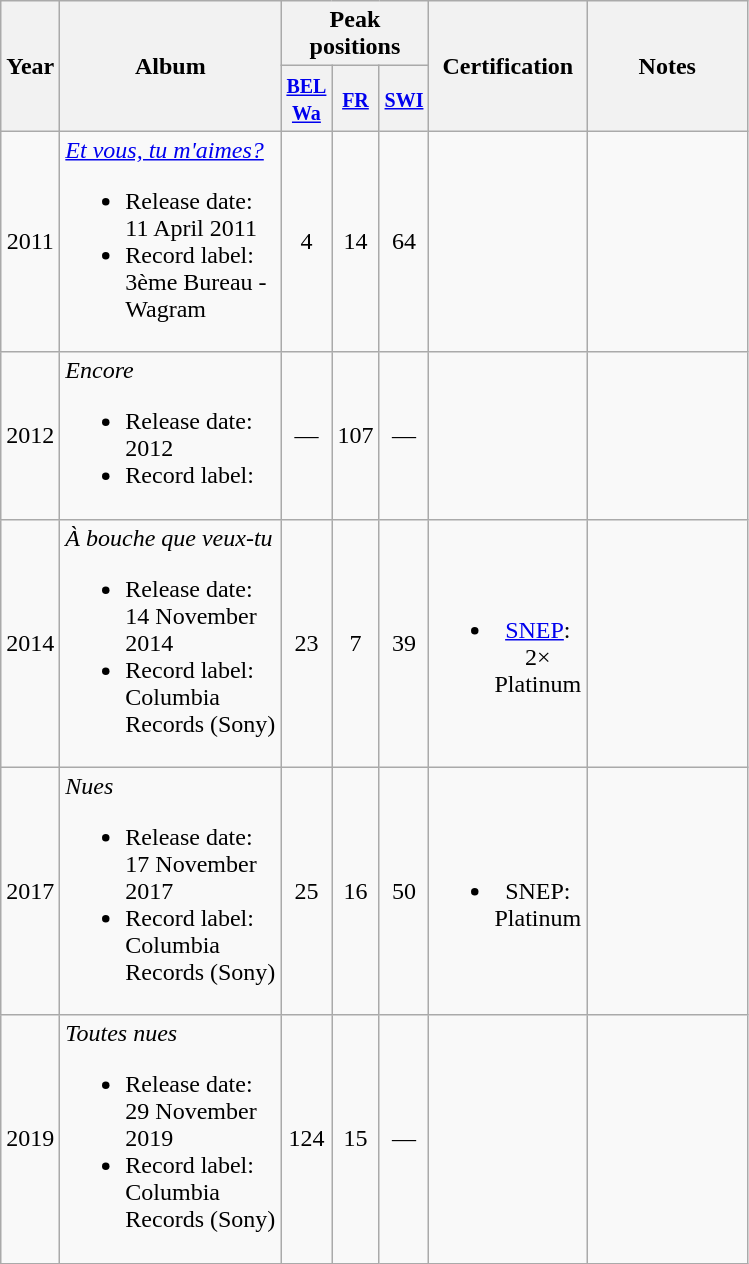<table class="wikitable">
<tr>
<th rowspan="2" style="text-align:center; width:10px;">Year</th>
<th rowspan="2" style="text-align:center; width:140px;">Album</th>
<th style="text-align:center;" colspan="3">Peak positions</th>
<th rowspan="2" style="text-align:center; width:40px;">Certification</th>
<th rowspan="2" style="text-align:center; width:100px;">Notes</th>
</tr>
<tr>
<th width="20"><small><a href='#'>BEL <br>Wa</a></small><br></th>
<th width="20"><small><a href='#'>FR</a></small><br></th>
<th width="20"><small><a href='#'>SWI</a></small><br></th>
</tr>
<tr>
<td style="text-align:center;">2011</td>
<td><em><a href='#'>Et vous, tu m'aimes?</a></em><br><ul><li>Release date: 11 April 2011</li><li>Record label: 3ème Bureau - Wagram</li></ul></td>
<td style="text-align:center;">4</td>
<td style="text-align:center;">14</td>
<td style="text-align:center;">64</td>
<td style="text-align:center;"></td>
<td></td>
</tr>
<tr>
<td style="text-align:center;">2012</td>
<td><em>Encore</em><br><ul><li>Release date: 2012</li><li>Record label:</li></ul></td>
<td style="text-align:center;">—</td>
<td style="text-align:center;">107</td>
<td style="text-align:center;">—</td>
<td style="text-align:center;"></td>
<td></td>
</tr>
<tr>
<td style="text-align:center;">2014</td>
<td><em>À bouche que veux-tu</em><br><ul><li>Release date: 14 November 2014</li><li>Record label: Columbia Records (Sony)</li></ul></td>
<td style="text-align:center;">23</td>
<td style="text-align:center;">7</td>
<td style="text-align:center;">39</td>
<td style="text-align:center;"><br><ul><li><a href='#'>SNEP</a>:<br>2× Platinum</li></ul></td>
<td></td>
</tr>
<tr>
<td style="text-align:center;">2017</td>
<td><em>Nues</em><br><ul><li>Release date: 17 November 2017</li><li>Record label: Columbia Records (Sony)</li></ul></td>
<td style="text-align:center;">25</td>
<td style="text-align:center;">16</td>
<td style="text-align:center;">50</td>
<td style="text-align:center;"><br><ul><li>SNEP:<br>Platinum</li></ul></td>
<td></td>
</tr>
<tr>
<td style="text-align:center;">2019</td>
<td><em>Toutes nues</em><br><ul><li>Release date: 29 November 2019</li><li>Record label: Columbia Records (Sony)</li></ul></td>
<td style="text-align:center;">124</td>
<td style="text-align:center;">15<br></td>
<td style="text-align:center;">—</td>
<td style="text-align:center;"></td>
<td></td>
</tr>
</table>
